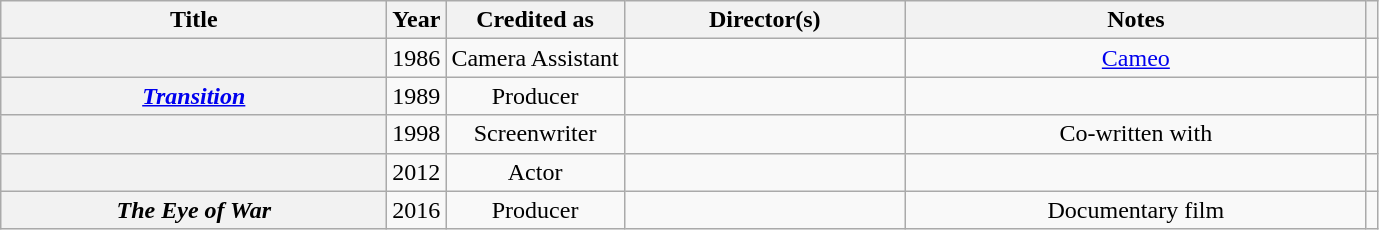<table class="wikitable sortable plainrowheaders" style="text-align:center;">
<tr>
<th scope="col" width="250">Title</th>
<th scope="col">Year</th>
<th scope="col">Credited as</th>
<th scope="col" width="180">Director(s)</th>
<th scope="col" class="unsortable" width="300">Notes</th>
<th scope="col" class="unsortable"></th>
</tr>
<tr>
<th scope="row"><em></em></th>
<td>1986</td>
<td>Camera Assistant</td>
<td></td>
<td><a href='#'>Cameo</a></td>
<td></td>
</tr>
<tr>
<th scope="row"><em><a href='#'>Transition</a></em></th>
<td>1989</td>
<td>Producer</td>
<td></td>
<td></td>
<td></td>
</tr>
<tr>
<th scope="row"><em></em></th>
<td>1998</td>
<td>Screenwriter</td>
<td></td>
<td>Co-written with </td>
<td></td>
</tr>
<tr>
<th scope="row"><em></em></th>
<td>2012</td>
<td>Actor</td>
<td></td>
<td></td>
<td></td>
</tr>
<tr>
<th scope="row"><em>The Eye of War</em></th>
<td>2016</td>
<td>Producer</td>
<td></td>
<td>Documentary film</td>
<td></td>
</tr>
</table>
